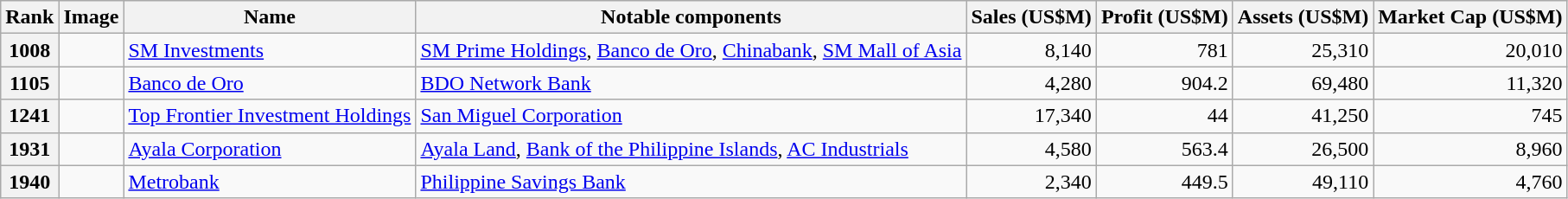<table class="wikitable sortable" style="text-align:right;">
<tr>
<th scope="col">Rank</th>
<th scope="col" class="unsortable">Image</th>
<th scope="col">Name</th>
<th scope="col">Notable components</th>
<th scope="col">Sales (US$M)</th>
<th scope="col">Profit (US$M)</th>
<th scope="col">Assets (US$M)</th>
<th scope="col">Market Cap (US$M)</th>
</tr>
<tr>
<th scope="row">1008</th>
<td></td>
<td style="text-align:left;"><a href='#'>SM Investments</a></td>
<td style="text-align:left;"><a href='#'>SM Prime Holdings</a>, <a href='#'>Banco de Oro</a>, <a href='#'>Chinabank</a>, <a href='#'>SM Mall of Asia</a></td>
<td>8,140</td>
<td>781</td>
<td>25,310</td>
<td>20,010</td>
</tr>
<tr>
<th scope="row">1105</th>
<td></td>
<td style="text-align:left;"><a href='#'>Banco de Oro</a></td>
<td style="text-align:left;"><a href='#'>BDO Network Bank</a></td>
<td>4,280</td>
<td>904.2</td>
<td>69,480</td>
<td>11,320</td>
</tr>
<tr>
<th scope="row">1241</th>
<td></td>
<td style="text-align:left;"><a href='#'>Top Frontier Investment Holdings</a></td>
<td style="text-align:left;"><a href='#'>San Miguel Corporation</a></td>
<td>17,340</td>
<td>44</td>
<td>41,250</td>
<td>745</td>
</tr>
<tr>
<th scope="row">1931</th>
<td></td>
<td style="text-align:left;"><a href='#'>Ayala Corporation</a></td>
<td style="text-align:left;"><a href='#'>Ayala Land</a>, <a href='#'>Bank of the Philippine Islands</a>, <a href='#'>AC Industrials</a></td>
<td>4,580</td>
<td>563.4</td>
<td>26,500</td>
<td>8,960</td>
</tr>
<tr>
<th scope="row">1940</th>
<td></td>
<td style="text-align:left;"><a href='#'>Metrobank</a></td>
<td style="text-align:left;"><a href='#'>Philippine Savings Bank</a></td>
<td>2,340</td>
<td>449.5</td>
<td>49,110</td>
<td>4,760</td>
</tr>
</table>
